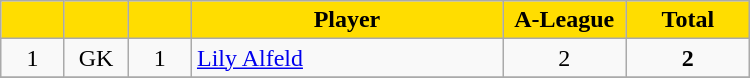<table class="wikitable" style="text-align:center;">
<tr>
<th style="background:#ffdd00; color:black; width:35px;"></th>
<th style="background:#ffdd00; color:black; width:35px;"></th>
<th style="background:#ffdd00; color:black; width:35px;"></th>
<th style="background:#ffdd00; color:black; width:200px;">Player</th>
<th style="background:#ffdd00; color:black; width:75px;">A-League</th>
<th style="background:#ffdd00; color:black; width:75px;">Total</th>
</tr>
<tr>
<td>1</td>
<td>GK</td>
<td>1</td>
<td align=left> <a href='#'>Lily Alfeld</a></td>
<td>2</td>
<td><strong>2</strong></td>
</tr>
<tr>
</tr>
</table>
